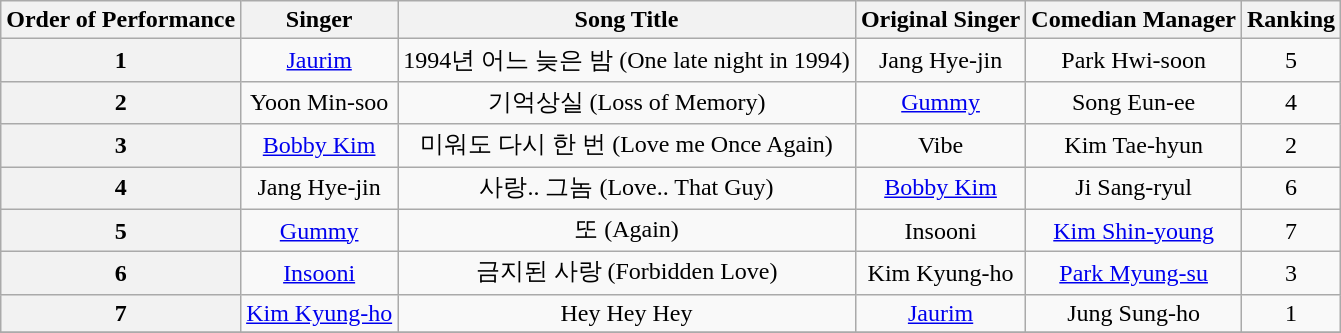<table class="wikitable">
<tr>
<th>Order of Performance</th>
<th>Singer</th>
<th>Song Title</th>
<th>Original Singer</th>
<th>Comedian Manager</th>
<th>Ranking</th>
</tr>
<tr align="center">
<th>1</th>
<td><a href='#'>Jaurim</a></td>
<td>1994년 어느 늦은 밤 (One late night in 1994)</td>
<td>Jang Hye-jin</td>
<td>Park Hwi-soon</td>
<td>5</td>
</tr>
<tr align="center">
<th>2</th>
<td>Yoon Min-soo</td>
<td>기억상실 (Loss of Memory)</td>
<td><a href='#'>Gummy</a></td>
<td>Song Eun-ee</td>
<td>4</td>
</tr>
<tr align="center">
<th>3</th>
<td><a href='#'>Bobby Kim</a></td>
<td>미워도 다시 한 번 (Love me Once Again)</td>
<td>Vibe</td>
<td>Kim Tae-hyun</td>
<td>2</td>
</tr>
<tr align="center">
<th>4</th>
<td>Jang Hye-jin</td>
<td>사랑.. 그놈 (Love.. That Guy)</td>
<td><a href='#'>Bobby Kim</a></td>
<td>Ji Sang-ryul</td>
<td>6</td>
</tr>
<tr align="center">
<th>5</th>
<td><a href='#'>Gummy</a></td>
<td>또 (Again)</td>
<td>Insooni</td>
<td><a href='#'>Kim Shin-young</a></td>
<td>7</td>
</tr>
<tr align="center">
<th>6</th>
<td><a href='#'>Insooni</a></td>
<td>금지된 사랑 (Forbidden Love)</td>
<td>Kim Kyung-ho</td>
<td><a href='#'>Park Myung-su</a></td>
<td>3</td>
</tr>
<tr align="center">
<th>7</th>
<td><a href='#'>Kim Kyung-ho</a></td>
<td>Hey Hey Hey</td>
<td><a href='#'>Jaurim</a></td>
<td>Jung Sung-ho</td>
<td>1</td>
</tr>
<tr>
</tr>
</table>
